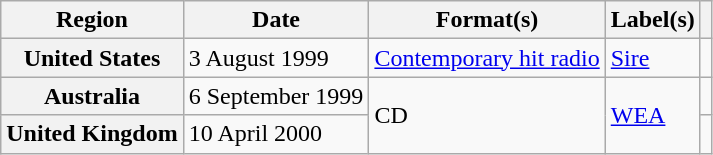<table class="wikitable plainrowheaders">
<tr>
<th scope="col">Region</th>
<th scope="col">Date</th>
<th scope="col">Format(s)</th>
<th scope="col">Label(s)</th>
<th scope="col"></th>
</tr>
<tr>
<th scope="row">United States</th>
<td>3 August 1999</td>
<td><a href='#'>Contemporary hit radio</a></td>
<td><a href='#'>Sire</a></td>
<td></td>
</tr>
<tr>
<th scope="row">Australia</th>
<td>6 September 1999</td>
<td rowspan="2">CD</td>
<td rowspan="2"><a href='#'>WEA</a></td>
<td></td>
</tr>
<tr>
<th scope="row">United Kingdom</th>
<td>10 April 2000</td>
<td></td>
</tr>
</table>
